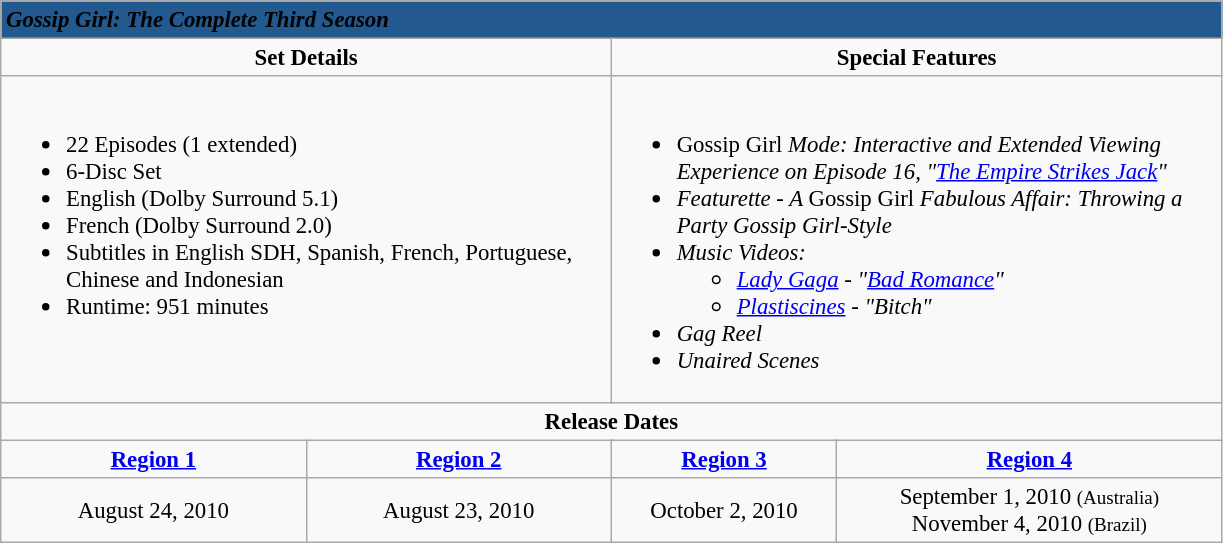<table class="wikitable" style="font-size: 95%;">
<tr style="background:#22598F;">
<td colspan="8"><span> <strong><em>Gossip Girl: The Complete Third Season</em></strong></span></td>
</tr>
<tr style="vertical-align:top; text-align:center;">
<td style="width:400px;" colspan="4"><strong>Set Details</strong></td>
<td style="width:400px; " colspan="4"><strong>Special Features</strong></td>
</tr>
<tr valign="top">
<td colspan="4"  style="text-align:left; width:400px;"><br><ul><li>22 Episodes (1 extended)</li><li>6-Disc Set</li><li>English (Dolby Surround 5.1)</li><li>French (Dolby Surround 2.0)</li><li>Subtitles in English SDH, Spanish, French, Portuguese, Chinese and Indonesian</li><li>Runtime: 951 minutes</li></ul></td>
<td colspan="3"  style="text-align:left; width:400px;"><br><ul><li>Gossip Girl<em> Mode: Interactive and Extended Viewing Experience on Episode 16, "<a href='#'>The Empire Strikes Jack</a>"</li><li>Featurette - A </em>Gossip Girl<em> Fabulous Affair: Throwing a Party Gossip Girl-Style</li><li>Music Videos:<ul><li><a href='#'>Lady Gaga</a> - "<a href='#'>Bad Romance</a>"</li><li><a href='#'>Plastiscines</a> - "Bitch"</li></ul></li><li>Gag Reel</li><li>Unaired Scenes</li></ul></td>
</tr>
<tr>
<td colspan="8" style="text-align:center;"><strong>Release Dates</strong></td>
</tr>
<tr>
<td colspan="2" style="text-align:center;"><strong><a href='#'>Region 1</a></strong></td>
<td colspan="2" style="text-align:center;"><strong><a href='#'>Region 2</a></strong></td>
<td colspan="2" style="text-align:center;"><strong><a href='#'>Region 3</a></strong></td>
<td colspan="2" style="text-align:center;"><strong><a href='#'>Region 4</a></strong></td>
</tr>
<tr style="text-align:center;">
<td colspan="2">August 24, 2010</td>
<td colspan="2">August 23, 2010</td>
<td colspan="2">October 2, 2010</td>
<td colspan="2">September 1, 2010 <small>(Australia)</small><br>November 4, 2010 <small>(Brazil)</small></td>
</tr>
</table>
